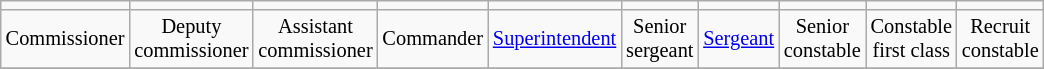<table class="wikitable" style="text-align:center; padding:5px; font-size:85%; margin: 0px 12px 12px 0px;">
<tr>
<td></td>
<td></td>
<td></td>
<td></td>
<td></td>
<td></td>
<td></td>
<td></td>
<td></td>
<td></td>
</tr>
<tr>
<td>Commissioner</td>
<td>Deputy<br>commissioner</td>
<td>Assistant<br>commissioner</td>
<td>Commander</td>
<td><a href='#'>Superintendent</a></td>
<td>Senior<br>sergeant</td>
<td><a href='#'>Sergeant</a></td>
<td>Senior<br>constable</td>
<td>Constable<br>first class</td>
<td>Recruit<br>constable</td>
</tr>
<tr>
</tr>
</table>
